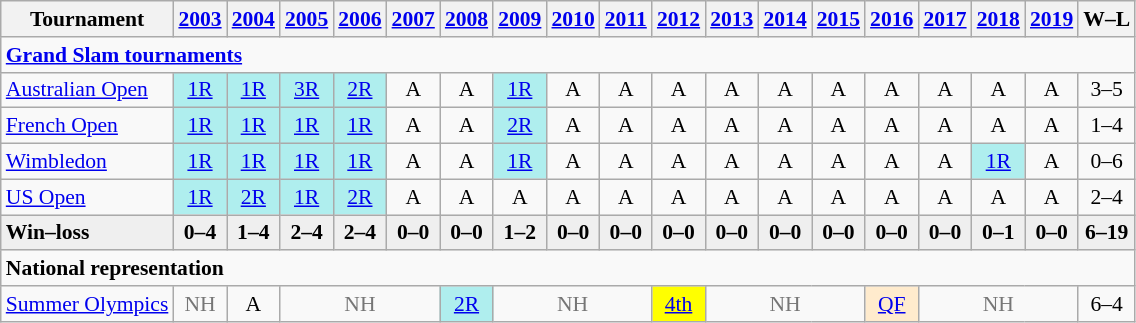<table class=wikitable style=text-align:center;font-size:90%>
<tr>
<th>Tournament</th>
<th><a href='#'>2003</a></th>
<th><a href='#'>2004</a></th>
<th><a href='#'>2005</a></th>
<th><a href='#'>2006</a></th>
<th><a href='#'>2007</a></th>
<th><a href='#'>2008</a></th>
<th><a href='#'>2009</a></th>
<th><a href='#'>2010</a></th>
<th><a href='#'>2011</a></th>
<th><a href='#'>2012</a></th>
<th><a href='#'>2013</a></th>
<th><a href='#'>2014</a></th>
<th><a href='#'>2015</a></th>
<th><a href='#'>2016</a></th>
<th><a href='#'>2017</a></th>
<th><a href='#'>2018</a></th>
<th><a href='#'>2019</a></th>
<th>W–L</th>
</tr>
<tr>
<td colspan="19" align="left"><strong><a href='#'>Grand Slam tournaments</a></strong></td>
</tr>
<tr>
<td align=left><a href='#'>Australian Open</a></td>
<td bgcolor=afeeee><a href='#'>1R</a></td>
<td bgcolor=afeeee><a href='#'>1R</a></td>
<td bgcolor=afeeee><a href='#'>3R</a></td>
<td bgcolor=afeeee><a href='#'>2R</a></td>
<td>A</td>
<td>A</td>
<td bgcolor=afeeee><a href='#'>1R</a></td>
<td>A</td>
<td>A</td>
<td>A</td>
<td>A</td>
<td>A</td>
<td>A</td>
<td>A</td>
<td>A</td>
<td>A</td>
<td>A</td>
<td>3–5</td>
</tr>
<tr>
<td align=left><a href='#'>French Open</a></td>
<td bgcolor=afeeee><a href='#'>1R</a></td>
<td bgcolor=afeeee><a href='#'>1R</a></td>
<td bgcolor=afeeee><a href='#'>1R</a></td>
<td bgcolor=afeeee><a href='#'>1R</a></td>
<td>A</td>
<td>A</td>
<td bgcolor=afeeee><a href='#'>2R</a></td>
<td>A</td>
<td>A</td>
<td>A</td>
<td>A</td>
<td>A</td>
<td>A</td>
<td>A</td>
<td>A</td>
<td>A</td>
<td>A</td>
<td>1–4</td>
</tr>
<tr>
<td align=left><a href='#'>Wimbledon</a></td>
<td bgcolor=afeeee><a href='#'>1R</a></td>
<td bgcolor=afeeee><a href='#'>1R</a></td>
<td bgcolor=afeeee><a href='#'>1R</a></td>
<td bgcolor=afeeee><a href='#'>1R</a></td>
<td>A</td>
<td>A</td>
<td bgcolor=afeeee><a href='#'>1R</a></td>
<td>A</td>
<td>A</td>
<td>A</td>
<td>A</td>
<td>A</td>
<td>A</td>
<td>A</td>
<td>A</td>
<td bgcolor=afeeee><a href='#'>1R</a></td>
<td>A</td>
<td>0–6</td>
</tr>
<tr>
<td align=left><a href='#'>US Open</a></td>
<td bgcolor=afeeee><a href='#'>1R</a></td>
<td bgcolor=afeeee><a href='#'>2R</a></td>
<td bgcolor=afeeee><a href='#'>1R</a></td>
<td bgcolor=afeeee><a href='#'>2R</a></td>
<td>A</td>
<td>A</td>
<td>A</td>
<td>A</td>
<td>A</td>
<td>A</td>
<td>A</td>
<td>A</td>
<td>A</td>
<td>A</td>
<td>A</td>
<td>A</td>
<td>A</td>
<td>2–4</td>
</tr>
<tr style=background:#efefef;font-weight:bold>
<td style="text-align:left">Win–loss</td>
<td>0–4</td>
<td>1–4</td>
<td>2–4</td>
<td>2–4</td>
<td>0–0</td>
<td>0–0</td>
<td>1–2</td>
<td>0–0</td>
<td>0–0</td>
<td>0–0</td>
<td>0–0</td>
<td>0–0</td>
<td>0–0</td>
<td>0–0</td>
<td>0–0</td>
<td>0–1</td>
<td>0–0</td>
<td>6–19</td>
</tr>
<tr>
<td colspan="19" align="left"><strong>National representation</strong></td>
</tr>
<tr>
<td align=left><a href='#'>Summer Olympics</a></td>
<td colspan=1 style=color:#767676>NH</td>
<td>A</td>
<td colspan=3 style=color:#767676>NH</td>
<td bgcolor=afeeee><a href='#'>2R</a></td>
<td colspan=3 style=color:#767676>NH</td>
<td bgcolor=yellow><a href='#'>4th</a></td>
<td colspan=3 style=color:#767676>NH</td>
<td bgcolor=ffebcd><a href='#'>QF</a></td>
<td colspan=3 style=color:#767676>NH</td>
<td>6–4</td>
</tr>
</table>
